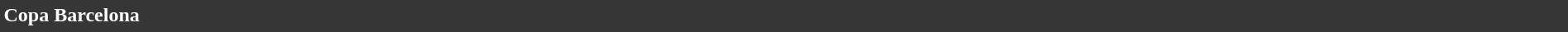<table style="width: 100%; background:#363636; color:white;">
<tr>
<td><strong>Copa Barcelona</strong></td>
</tr>
<tr>
</tr>
</table>
